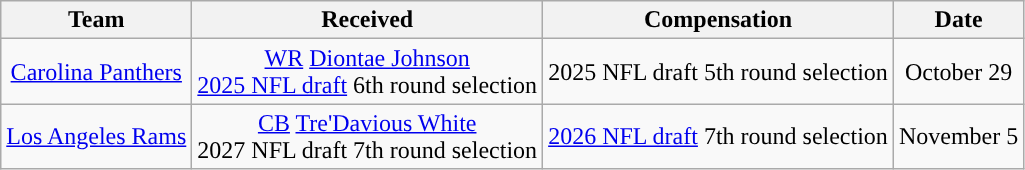<table class="wikitable" style="text-align:center">
<tr>
<th>Team</th>
<th>Received</th>
<th>Compensation</th>
<th>Date</th>
</tr>
<tr>
<td><a href='#'>Carolina Panthers</a></td>
<td><a href='#'>WR</a> <a href='#'>Diontae Johnson</a> <br> <a href='#'>2025 NFL draft</a> 6th round selection</td>
<td>2025 NFL draft 5th round selection</td>
<td>October 29</td>
</tr>
<tr>
<td><a href='#'>Los Angeles Rams</a></td>
<td><a href='#'>CB</a> <a href='#'>Tre'Davious White</a> <br> 2027 NFL draft 7th round selection</td>
<td><a href='#'>2026 NFL draft</a> 7th round selection</td>
<td>November 5</td>
</tr>
</table>
